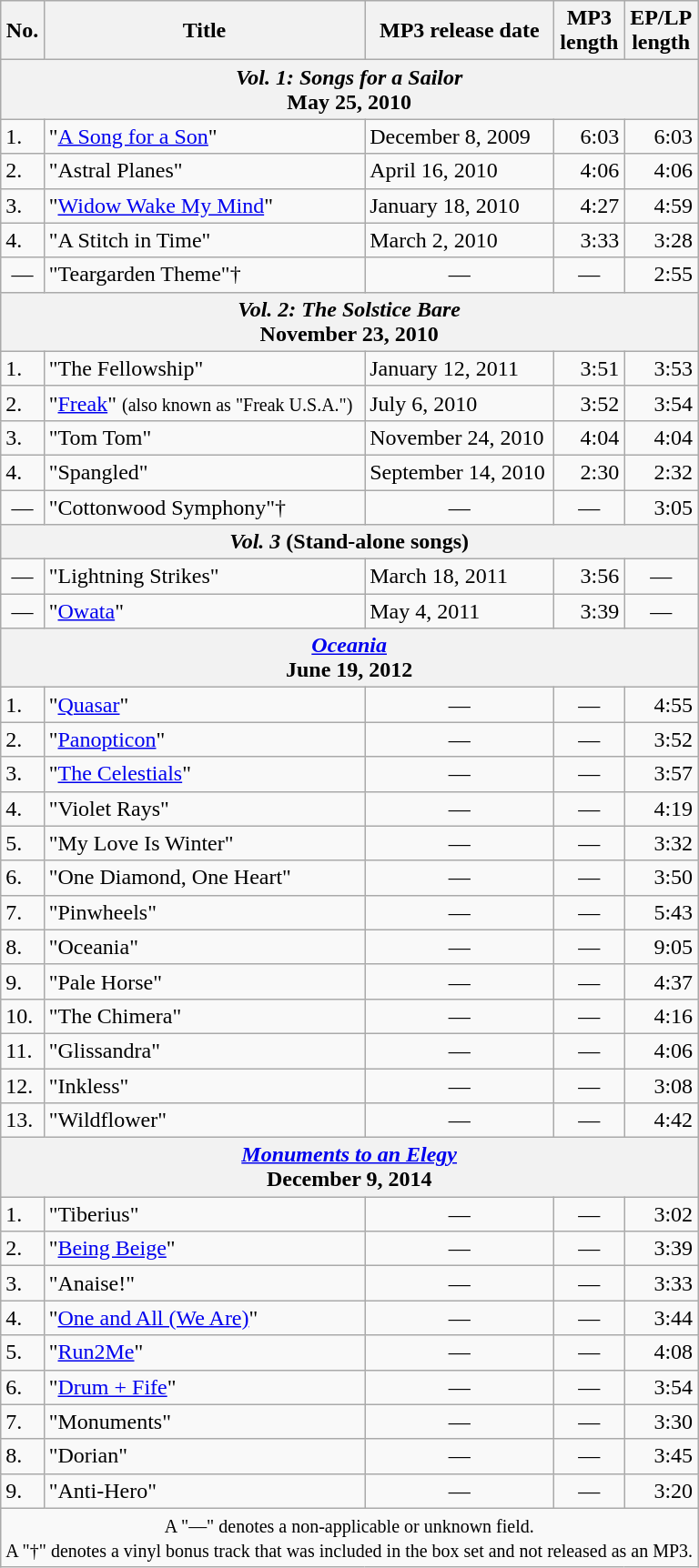<table class="wikitable">
<tr>
<th>No.</th>
<th>Title</th>
<th>MP3 release date</th>
<th>MP3<br>length</th>
<th>EP/LP<br>length</th>
</tr>
<tr>
<th colspan="5"><em>Vol. 1: Songs for a Sailor</em><br>May 25, 2010</th>
</tr>
<tr>
<td>1.</td>
<td>"<a href='#'>A Song for a Son</a>"</td>
<td>December 8, 2009</td>
<td style="text-align:right;">6:03</td>
<td style="text-align:right;">6:03</td>
</tr>
<tr>
<td>2.</td>
<td>"Astral Planes"</td>
<td>April 16, 2010</td>
<td style="text-align:right;">4:06</td>
<td style="text-align:right;">4:06</td>
</tr>
<tr>
<td>3.</td>
<td>"<a href='#'>Widow Wake My Mind</a>"</td>
<td>January 18, 2010</td>
<td style="text-align:right;">4:27</td>
<td style="text-align:right;">4:59</td>
</tr>
<tr>
<td>4.</td>
<td>"A Stitch in Time"</td>
<td>March 2, 2010</td>
<td style="text-align:right;">3:33</td>
<td style="text-align:right;">3:28</td>
</tr>
<tr>
<td style="text-align:center;">—</td>
<td>"Teargarden Theme"†</td>
<td style="text-align:center;">—</td>
<td style="text-align:center;">—</td>
<td style="text-align:right;">2:55</td>
</tr>
<tr>
<th colspan="5"><em>Vol. 2: The Solstice Bare</em><br>November 23, 2010</th>
</tr>
<tr>
<td>1.</td>
<td>"The Fellowship"</td>
<td>January 12, 2011</td>
<td style="text-align:right;">3:51</td>
<td style="text-align:right;">3:53</td>
</tr>
<tr>
<td>2.</td>
<td>"<a href='#'>Freak</a>" <small>(also known as "Freak U.S.A.")</small></td>
<td>July 6, 2010</td>
<td style="text-align:right;">3:52</td>
<td style="text-align:right;">3:54</td>
</tr>
<tr>
<td>3.</td>
<td>"Tom Tom"</td>
<td>November 24, 2010</td>
<td style="text-align:right;">4:04</td>
<td style="text-align:right;">4:04</td>
</tr>
<tr>
<td>4.</td>
<td>"Spangled"</td>
<td>September 14, 2010</td>
<td style="text-align:right;">2:30</td>
<td style="text-align:right;">2:32</td>
</tr>
<tr>
<td style="text-align:center;">—</td>
<td>"Cottonwood Symphony"†</td>
<td style="text-align:center;">—</td>
<td style="text-align:center;">—</td>
<td style="text-align:right;">3:05</td>
</tr>
<tr>
<th colspan="5"><em>Vol. 3</em> (Stand-alone songs)</th>
</tr>
<tr>
<td style="text-align:center;">—</td>
<td>"Lightning Strikes"</td>
<td>March 18, 2011</td>
<td style="text-align:right;">3:56</td>
<td style="text-align:center;">—</td>
</tr>
<tr>
<td style="text-align:center;">—</td>
<td>"<a href='#'>Owata</a>"</td>
<td>May 4, 2011</td>
<td style="text-align:right;">3:39</td>
<td style="text-align:center;">—</td>
</tr>
<tr>
<th colspan="5"><em><a href='#'>Oceania</a></em><br>June 19, 2012</th>
</tr>
<tr>
<td>1.</td>
<td>"<a href='#'>Quasar</a>"</td>
<td style="text-align:center;">—</td>
<td style="text-align:center;">—</td>
<td style="text-align:right;">4:55</td>
</tr>
<tr>
<td>2.</td>
<td>"<a href='#'>Panopticon</a>"</td>
<td style="text-align:center;">—</td>
<td style="text-align:center;">—</td>
<td style="text-align:right;">3:52</td>
</tr>
<tr>
<td>3.</td>
<td>"<a href='#'>The Celestials</a>"</td>
<td style="text-align:center;">—</td>
<td style="text-align:center;">—</td>
<td style="text-align:right;">3:57</td>
</tr>
<tr>
<td>4.</td>
<td>"Violet Rays"</td>
<td style="text-align:center;">—</td>
<td style="text-align:center;">—</td>
<td style="text-align:right;">4:19</td>
</tr>
<tr>
<td>5.</td>
<td>"My Love Is Winter"</td>
<td style="text-align:center;">—</td>
<td style="text-align:center;">—</td>
<td style="text-align:right;">3:32</td>
</tr>
<tr>
<td>6.</td>
<td>"One Diamond, One Heart"</td>
<td style="text-align:center;">—</td>
<td style="text-align:center;">—</td>
<td style="text-align:right;">3:50</td>
</tr>
<tr>
<td>7.</td>
<td>"Pinwheels"</td>
<td style="text-align:center;">—</td>
<td style="text-align:center;">—</td>
<td style="text-align:right;">5:43</td>
</tr>
<tr>
<td>8.</td>
<td>"Oceania"</td>
<td style="text-align:center;">—</td>
<td style="text-align:center;">—</td>
<td style="text-align:right;">9:05</td>
</tr>
<tr>
<td>9.</td>
<td>"Pale Horse"</td>
<td style="text-align:center;">—</td>
<td style="text-align:center;">—</td>
<td style="text-align:right;">4:37</td>
</tr>
<tr>
<td>10.</td>
<td>"The Chimera"</td>
<td style="text-align:center;">—</td>
<td style="text-align:center;">—</td>
<td style="text-align:right;">4:16</td>
</tr>
<tr>
<td>11.</td>
<td>"Glissandra"</td>
<td style="text-align:center;">—</td>
<td style="text-align:center;">—</td>
<td style="text-align:right;">4:06</td>
</tr>
<tr>
<td>12.</td>
<td>"Inkless"</td>
<td style="text-align:center;">—</td>
<td style="text-align:center;">—</td>
<td style="text-align:right;">3:08</td>
</tr>
<tr>
<td>13.</td>
<td>"Wildflower"</td>
<td style="text-align:center;">—</td>
<td style="text-align:center;">—</td>
<td style="text-align:right;">4:42</td>
</tr>
<tr>
<th colspan="5"><em><a href='#'>Monuments to an Elegy</a></em><br>December 9, 2014</th>
</tr>
<tr>
<td>1.</td>
<td>"Tiberius"</td>
<td style="text-align:center;">—</td>
<td style="text-align:center;">—</td>
<td style="text-align:right;">3:02</td>
</tr>
<tr>
<td>2.</td>
<td>"<a href='#'>Being Beige</a>"</td>
<td style="text-align:center;">—</td>
<td style="text-align:center;">—</td>
<td style="text-align:right;">3:39</td>
</tr>
<tr>
<td>3.</td>
<td>"Anaise!"</td>
<td style="text-align:center;">—</td>
<td style="text-align:center;">—</td>
<td style="text-align:right;">3:33</td>
</tr>
<tr>
<td>4.</td>
<td>"<a href='#'>One and All (We Are)</a>"</td>
<td style="text-align:center;">—</td>
<td style="text-align:center;">—</td>
<td style="text-align:right;">3:44</td>
</tr>
<tr>
<td>5.</td>
<td>"<a href='#'>Run2Me</a>"</td>
<td style="text-align:center;">—</td>
<td style="text-align:center;">—</td>
<td style="text-align:right;">4:08</td>
</tr>
<tr>
<td>6.</td>
<td>"<a href='#'>Drum + Fife</a>"</td>
<td style="text-align:center;">—</td>
<td style="text-align:center;">—</td>
<td style="text-align:right;">3:54</td>
</tr>
<tr>
<td>7.</td>
<td>"Monuments"</td>
<td style="text-align:center;">—</td>
<td style="text-align:center;">—</td>
<td style="text-align:right;">3:30</td>
</tr>
<tr>
<td>8.</td>
<td>"Dorian"</td>
<td style="text-align:center;">—</td>
<td style="text-align:center;">—</td>
<td style="text-align:right;">3:45</td>
</tr>
<tr>
<td>9.</td>
<td>"Anti-Hero"</td>
<td style="text-align:center;">—</td>
<td style="text-align:center;">—</td>
<td style="text-align:right;">3:20</td>
</tr>
<tr>
<td colspan="7" style="text-align:center;"><small>A "—" denotes a non-applicable or unknown field.<br>A "†" denotes a vinyl bonus track that was included in the box set and not released as an MP3.</small></td>
</tr>
</table>
